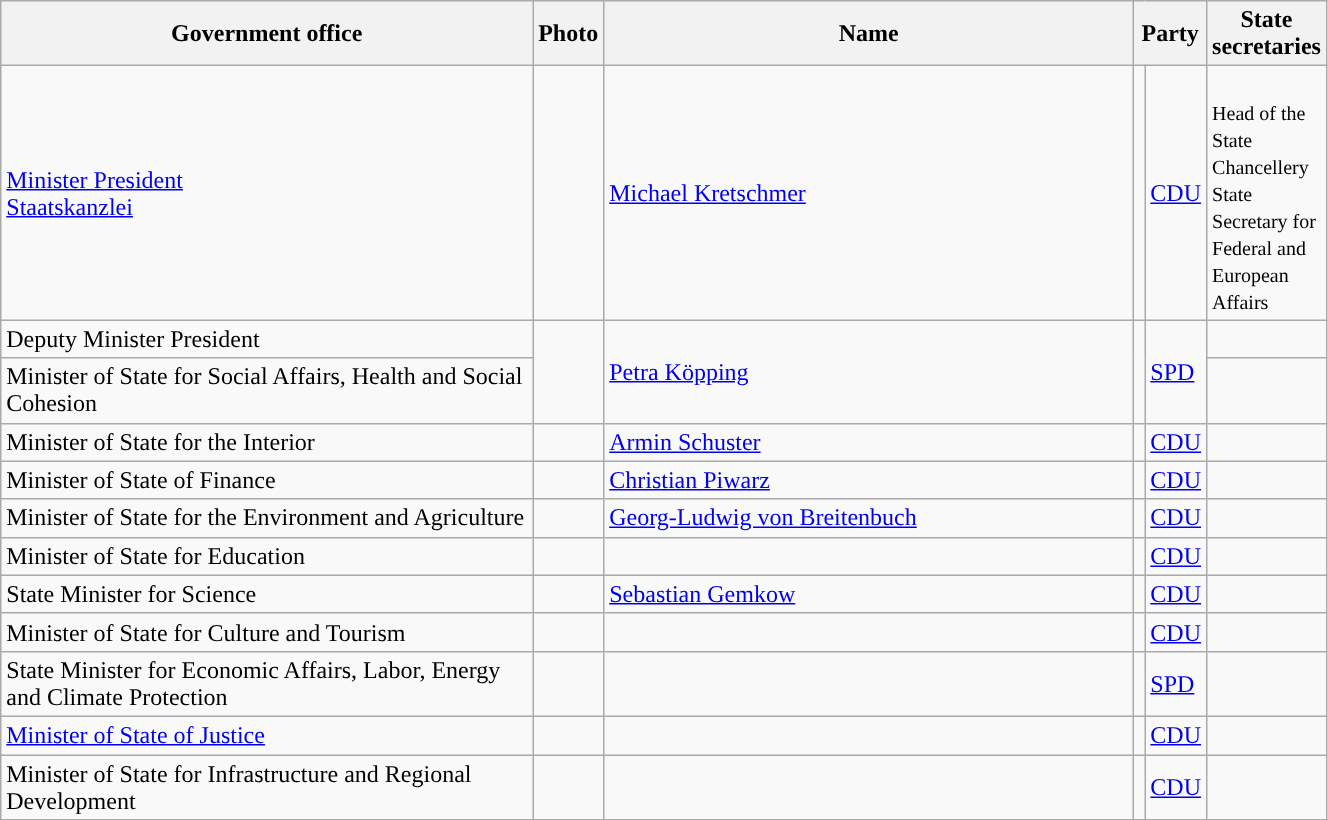<table class="wikitable" width="70%">
<tr>
<th width="45%">Government office</th>
<th class="unsortable">Photo</th>
<th width="45%">Name</th>
<th colspan="2">Party</th>
<th>State secretaries</th>
</tr>
<tr>
<td><a href='#'>Minister President</a><br><a href='#'>Staatskanzlei</a></td>
<td style="padding:0;text-align:center;vertical-align:middle;"></td>
<td><a href='#'>Michael Kretschmer</a></td>
<td></td>
<td><a href='#'>CDU</a></td>
<td><br><small>Head of the State Chancellery</small><br><small>State Secretary for Federal and European Affairs</small></td>
</tr>
<tr>
<td>Deputy Minister President</td>
<td rowspan="2" style="padding:0;text-align:center;vertical-align:middle;"></td>
<td rowspan="2"><a href='#'>Petra Köpping</a></td>
<td rowspan="2"></td>
<td rowspan="2"><a href='#'>SPD</a></td>
<td></td>
</tr>
<tr>
<td>Minister of State for Social Affairs, Health and Social Cohesion</td>
<td></td>
</tr>
<tr>
<td>Minister of State for the Interior</td>
<td style="padding:0;text-align:center;vertical-align:middle;"></td>
<td><a href='#'>Armin Schuster</a></td>
<td></td>
<td><a href='#'>CDU</a></td>
<td></td>
</tr>
<tr>
<td>Minister of State of Finance</td>
<td></td>
<td><a href='#'>Christian Piwarz</a></td>
<td></td>
<td><a href='#'>CDU</a></td>
<td></td>
</tr>
<tr>
<td>Minister of State for the Environment and Agriculture</td>
<td style="padding:0;text-align:center;vertical-align:middle;"></td>
<td><a href='#'>Georg-Ludwig von Breitenbuch</a></td>
<td></td>
<td><a href='#'>CDU</a></td>
<td></td>
</tr>
<tr>
<td>Minister of State for Education</td>
<td style="padding:0;text-align:center;vertical-align:middle;"></td>
<td></td>
<td></td>
<td><a href='#'>CDU</a></td>
<td></td>
</tr>
<tr>
<td>State Minister for Science</td>
<td style="padding:0;text-align:center;vertical-align:middle;"></td>
<td><a href='#'>Sebastian Gemkow</a></td>
<td></td>
<td><a href='#'>CDU</a></td>
<td></td>
</tr>
<tr>
<td>Minister of State for Culture and Tourism</td>
<td style="padding:0;text-align:center;vertical-align:middle;"></td>
<td></td>
<td></td>
<td><a href='#'>CDU</a></td>
<td></td>
</tr>
<tr>
<td>State Minister for Economic Affairs, Labor, Energy and Climate Protection</td>
<td style="padding:0;text-align:center;vertical-align:middle;"></td>
<td></td>
<td></td>
<td><a href='#'>SPD</a></td>
<td></td>
</tr>
<tr>
<td><a href='#'>Minister of State of Justice</a></td>
<td style="padding:0;text-align:center;vertical-align:middle;"></td>
<td></td>
<td></td>
<td><a href='#'>CDU</a></td>
<td></td>
</tr>
<tr>
<td>Minister of State for Infrastructure and Regional Development</td>
<td style="padding:0;text-align:center;vertical-align:middle;"></td>
<td></td>
<td></td>
<td><a href='#'>CDU</a></td>
<td></td>
</tr>
</table>
